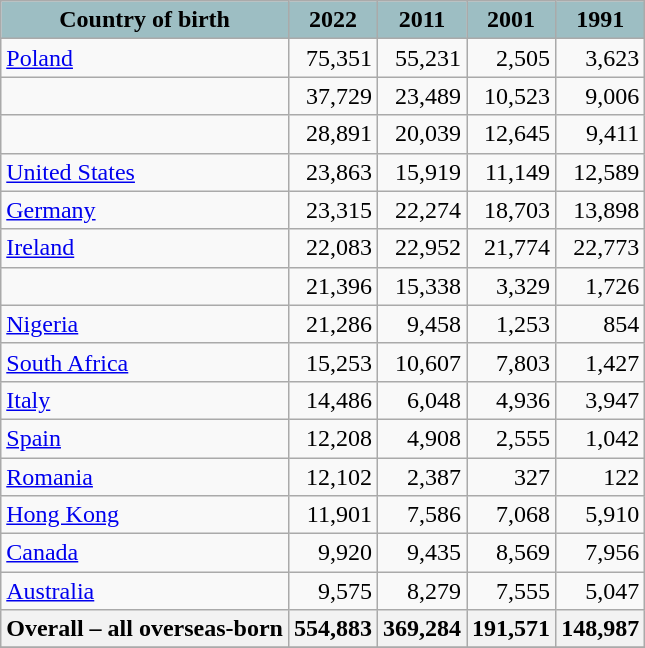<table class="wikitable collapsible sortable">
<tr>
<th style="text-align:center; background:#9dbec3;">Country of birth</th>
<th style="text-align:center; background:#9dbec3;">2022</th>
<th style="text-align:center; background:#9dbec3;">2011</th>
<th style="text-align:center; background:#9dbec3;">2001</th>
<th style="text-align:center; background:#9dbec3;">1991</th>
</tr>
<tr>
<td border = "1"> <a href='#'>Poland</a></td>
<td style="text-align:right">75,351</td>
<td style="text-align:right">55,231</td>
<td style="text-align:right">2,505</td>
<td style="text-align:right">3,623</td>
</tr>
<tr>
<td border = "1"></td>
<td style="text-align:right">37,729</td>
<td style="text-align:right">23,489</td>
<td style="text-align:right">10,523</td>
<td style="text-align:right">9,006</td>
</tr>
<tr>
<td border = "1"></td>
<td style="text-align:right">28,891</td>
<td style="text-align:right">20,039</td>
<td style="text-align:right">12,645</td>
<td style="text-align:right">9,411</td>
</tr>
<tr>
<td border = "1"> <a href='#'>United States</a></td>
<td style="text-align:right">23,863</td>
<td style="text-align:right">15,919</td>
<td style="text-align:right">11,149</td>
<td style="text-align:right">12,589</td>
</tr>
<tr>
<td border = "1"> <a href='#'>Germany</a></td>
<td style="text-align:right">23,315</td>
<td style="text-align:right">22,274</td>
<td style="text-align:right">18,703</td>
<td style="text-align:right">13,898</td>
</tr>
<tr>
<td border = "1"> <a href='#'>Ireland</a></td>
<td style="text-align:right">22,083</td>
<td style="text-align:right">22,952</td>
<td style="text-align:right">21,774</td>
<td style="text-align:right">22,773</td>
</tr>
<tr>
<td border = "1"></td>
<td style="text-align:right">21,396</td>
<td style="text-align:right">15,338</td>
<td style="text-align:right">3,329</td>
<td style="text-align:right">1,726</td>
</tr>
<tr>
<td border = "1"> <a href='#'>Nigeria</a></td>
<td style="text-align:right">21,286</td>
<td style="text-align:right">9,458</td>
<td style="text-align:right">1,253</td>
<td style="text-align:right">854</td>
</tr>
<tr>
<td border = "1"> <a href='#'>South Africa</a></td>
<td style="text-align:right">15,253</td>
<td style="text-align:right">10,607</td>
<td style="text-align:right">7,803</td>
<td style="text-align:right">1,427</td>
</tr>
<tr>
<td border = "1"> <a href='#'>Italy</a></td>
<td style="text-align:right">14,486</td>
<td style="text-align:right">6,048</td>
<td style="text-align:right">4,936</td>
<td style="text-align:right">3,947</td>
</tr>
<tr>
<td border = "1"> <a href='#'>Spain</a></td>
<td style="text-align:right">12,208</td>
<td style="text-align:right">4,908</td>
<td style="text-align:right">2,555</td>
<td style="text-align:right">1,042</td>
</tr>
<tr>
<td border = "1"> <a href='#'>Romania</a></td>
<td style="text-align:right">12,102</td>
<td style="text-align:right">2,387</td>
<td style="text-align:right">327</td>
<td style="text-align:right">122</td>
</tr>
<tr>
<td border = "1"> <a href='#'>Hong Kong</a></td>
<td style="text-align:right">11,901</td>
<td style="text-align:right">7,586</td>
<td style="text-align:right">7,068</td>
<td style="text-align:right">5,910</td>
</tr>
<tr>
<td border = "1"> <a href='#'>Canada</a></td>
<td style="text-align:right">9,920</td>
<td style="text-align:right">9,435</td>
<td style="text-align:right">8,569</td>
<td style="text-align:right">7,956</td>
</tr>
<tr>
<td border = "1"> <a href='#'>Australia</a></td>
<td style="text-align:right">9,575</td>
<td style="text-align:right">8,279</td>
<td style="text-align:right">7,555</td>
<td style="text-align:right">5,047</td>
</tr>
<tr>
<th border = "1">Overall – all overseas-born</th>
<th style="text-align:right">554,883</th>
<th style="text-align:right">369,284</th>
<th style="text-align:right">191,571</th>
<th style="text-align:right">148,987</th>
</tr>
<tr>
</tr>
</table>
